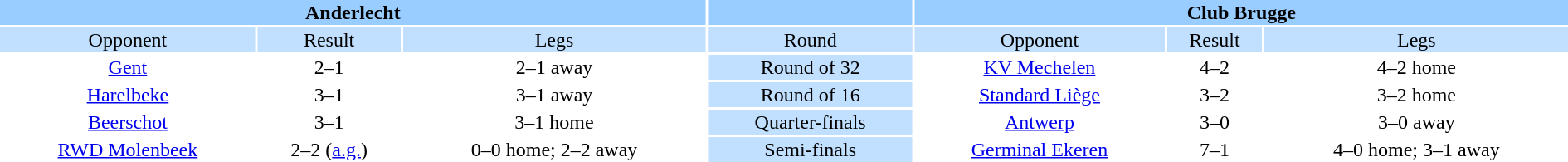<table width="100%" style="text-align:center">
<tr style="vertical-align:top; background:#9cf;">
<th colspan=3 style="width:1*">Anderlecht</th>
<th></th>
<th colspan=3 style="width:1*">Club Brugge</th>
</tr>
<tr style="vertical-align:top; background:#c1e0ff;">
<td>Opponent</td>
<td>Result</td>
<td>Legs</td>
<td style="background:#c1e0ff;">Round</td>
<td>Opponent</td>
<td>Result</td>
<td>Legs</td>
</tr>
<tr>
<td><a href='#'>Gent</a></td>
<td>2–1</td>
<td>2–1 away</td>
<td style="background:#c1e0ff;">Round of 32</td>
<td><a href='#'>KV Mechelen</a></td>
<td>4–2</td>
<td>4–2 home</td>
</tr>
<tr>
<td><a href='#'>Harelbeke</a></td>
<td>3–1 </td>
<td>3–1 away</td>
<td style="background:#c1e0ff;">Round of 16</td>
<td><a href='#'>Standard Liège</a></td>
<td>3–2 </td>
<td>3–2 home</td>
</tr>
<tr>
<td><a href='#'>Beerschot</a></td>
<td>3–1</td>
<td>3–1 home</td>
<td style="background:#c1e0ff;">Quarter-finals</td>
<td><a href='#'>Antwerp</a></td>
<td>3–0</td>
<td>3–0 away</td>
</tr>
<tr>
<td><a href='#'>RWD Molenbeek</a></td>
<td>2–2 (<a href='#'>a.g.</a>)</td>
<td>0–0 home; 2–2 away</td>
<td style="background:#c1e0ff;">Semi-finals</td>
<td><a href='#'>Germinal Ekeren</a></td>
<td>7–1</td>
<td>4–0 home; 3–1 away</td>
</tr>
</table>
